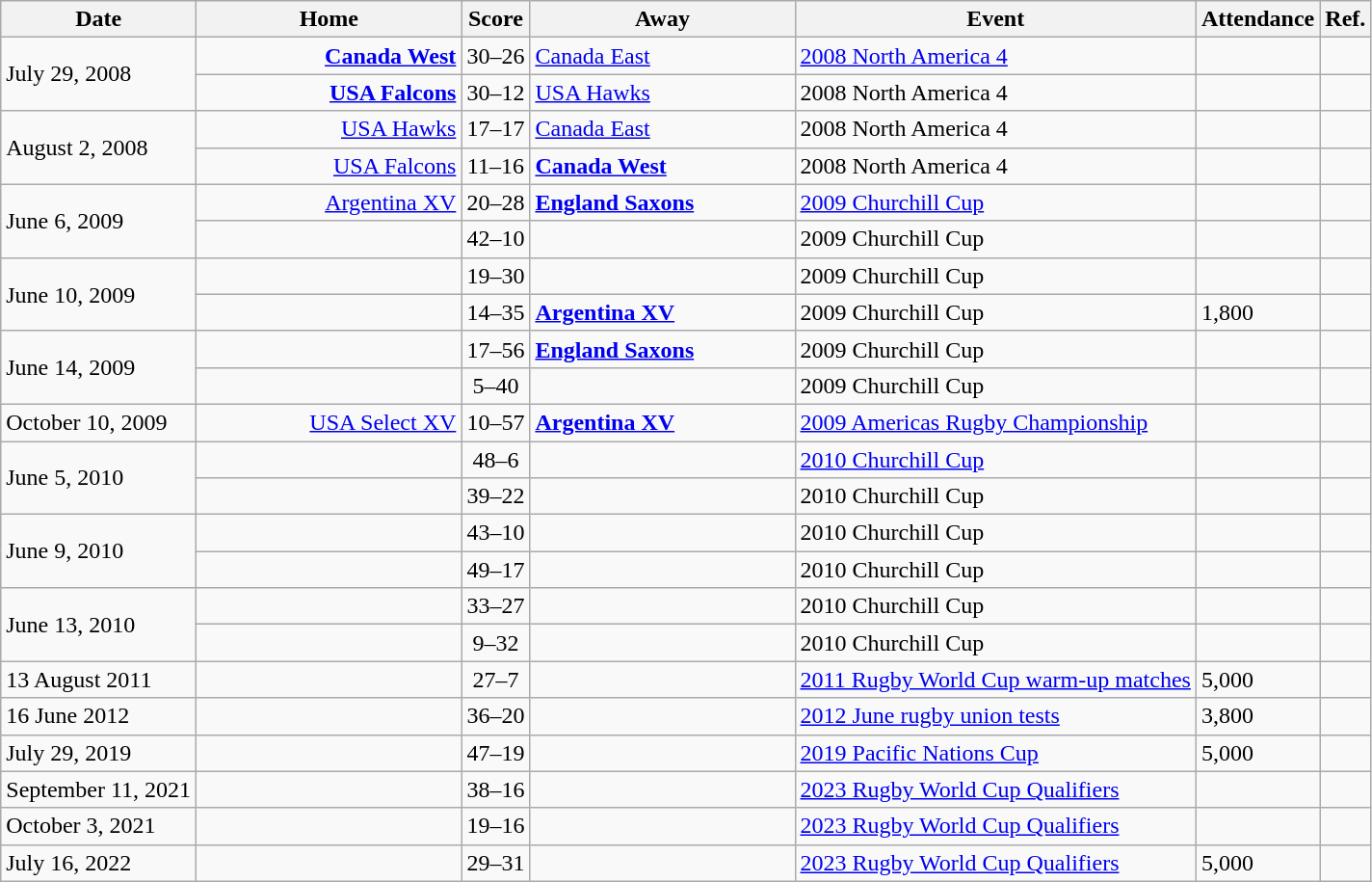<table class="wikitable">
<tr>
<th style="width:8em;">Date</th>
<th style="width:11em;">Home</th>
<th>Score</th>
<th style="width:11em;">Away</th>
<th>Event</th>
<th>Attendance</th>
<th>Ref.</th>
</tr>
<tr>
<td rowspan="2">July 29, 2008</td>
<td align=right><strong><a href='#'>Canada West</a> </strong></td>
<td align=center>30–26</td>
<td> <a href='#'>Canada East</a></td>
<td><a href='#'>2008 North America 4</a></td>
<td></td>
<td></td>
</tr>
<tr>
<td align=right><strong><a href='#'>USA Falcons</a>  </strong></td>
<td align=center>30–12</td>
<td> <a href='#'>USA Hawks</a></td>
<td>2008 North America 4</td>
<td></td>
<td></td>
</tr>
<tr>
<td rowspan="2">August 2, 2008</td>
<td align=right><a href='#'>USA Hawks</a> </td>
<td align=center>17–17</td>
<td> <a href='#'>Canada East</a></td>
<td>2008 North America 4</td>
<td></td>
<td></td>
</tr>
<tr>
<td align=right><a href='#'>USA Falcons</a> </td>
<td align=center>11–16</td>
<td><strong> <a href='#'>Canada West</a></strong></td>
<td>2008 North America 4</td>
<td></td>
<td></td>
</tr>
<tr>
<td rowspan="2">June 6, 2009</td>
<td align=right><a href='#'>Argentina XV</a> </td>
<td align=center>20–28</td>
<td><strong> <a href='#'>England Saxons</a></strong></td>
<td><a href='#'>2009 Churchill Cup</a></td>
<td></td>
<td></td>
</tr>
<tr>
<td align=right><strong></strong></td>
<td align=center>42–10</td>
<td></td>
<td>2009 Churchill Cup</td>
<td></td>
<td></td>
</tr>
<tr>
<td rowspan="2">June 10, 2009</td>
<td align=right></td>
<td align=center>19–30</td>
<td><strong></strong></td>
<td>2009 Churchill Cup</td>
<td></td>
<td></td>
</tr>
<tr>
<td align=right></td>
<td align=center>14–35</td>
<td><strong> <a href='#'>Argentina XV</a></strong></td>
<td>2009 Churchill Cup</td>
<td>1,800</td>
<td></td>
</tr>
<tr>
<td rowspan="2">June 14, 2009</td>
<td align=right></td>
<td align=center>17–56</td>
<td><strong><a href='#'>England Saxons</a></strong></td>
<td>2009 Churchill Cup</td>
<td></td>
<td></td>
</tr>
<tr>
<td align=right></td>
<td align=center>5–40</td>
<td><strong></strong></td>
<td>2009 Churchill Cup</td>
<td></td>
<td></td>
</tr>
<tr>
<td>October 10, 2009</td>
<td align=right><a href='#'>USA Select XV</a> </td>
<td align=center>10–57</td>
<td><strong> <a href='#'>Argentina XV</a> </strong></td>
<td><a href='#'>2009 Americas Rugby Championship</a></td>
<td></td>
<td></td>
</tr>
<tr>
<td rowspan="2">June 5, 2010</td>
<td align=right><strong></strong></td>
<td align=center>48–6</td>
<td></td>
<td><a href='#'>2010 Churchill Cup</a></td>
<td></td>
<td></td>
</tr>
<tr>
<td align=right><strong></strong></td>
<td align=center>39–22</td>
<td></td>
<td>2010 Churchill Cup</td>
<td></td>
<td></td>
</tr>
<tr>
<td rowspan="2">June 9, 2010</td>
<td align=right><strong></strong></td>
<td align=center>43–10</td>
<td></td>
<td>2010 Churchill Cup</td>
<td></td>
<td></td>
</tr>
<tr>
<td align=right><strong></strong></td>
<td align=center>49–17</td>
<td></td>
<td>2010 Churchill Cup</td>
<td></td>
<td></td>
</tr>
<tr>
<td rowspan="2">June 13, 2010</td>
<td align=right><strong></strong></td>
<td align=center>33–27</td>
<td></td>
<td>2010 Churchill Cup</td>
<td></td>
<td></td>
</tr>
<tr>
<td align=right></td>
<td align=center>9–32</td>
<td><strong></strong></td>
<td>2010 Churchill Cup</td>
<td></td>
<td></td>
</tr>
<tr>
<td>13 August 2011</td>
<td align=right><strong></strong></td>
<td align="center">27–7</td>
<td></td>
<td><a href='#'>2011 Rugby World Cup warm-up matches</a></td>
<td>5,000</td>
<td></td>
</tr>
<tr>
<td>16 June 2012</td>
<td align=right><strong></strong></td>
<td align="center">36–20</td>
<td></td>
<td><a href='#'>2012 June rugby union tests</a></td>
<td>3,800</td>
<td></td>
</tr>
<tr>
<td rowspan="1">July 29, 2019</td>
<td align=right><strong></strong></td>
<td align=center>47–19</td>
<td></td>
<td><a href='#'>2019 Pacific Nations Cup</a></td>
<td>5,000</td>
<td></td>
</tr>
<tr>
<td rowspan="1">September 11, 2021</td>
<td align=right><strong></strong></td>
<td align=center>38–16</td>
<td></td>
<td><a href='#'>2023 Rugby World Cup Qualifiers</a></td>
<td></td>
<td></td>
</tr>
<tr>
<td rowspan="1">October 3, 2021</td>
<td align=right><strong></strong></td>
<td align=center>19–16</td>
<td></td>
<td><a href='#'>2023 Rugby World Cup Qualifiers</a></td>
<td></td>
<td></td>
</tr>
<tr>
<td rowspan="1">July 16, 2022</td>
<td align=right></td>
<td>29–31</td>
<td><strong></strong></td>
<td><a href='#'>2023 Rugby World Cup Qualifiers</a></td>
<td>5,000</td>
<td></td>
</tr>
</table>
